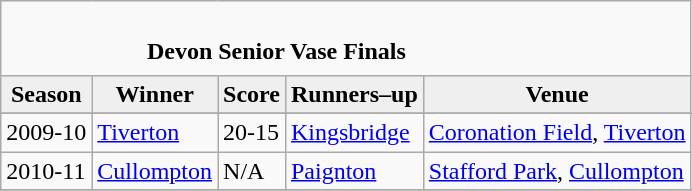<table class="wikitable" style="text-align: left;">
<tr>
<td colspan="5" cellpadding="0" cellspacing="0"><br><table border="0" style="width:100%;" cellpadding="0" cellspacing="0">
<tr>
<td style="width:20%; border:0;"></td>
<td style="border:0;"><strong>Devon Senior Vase Finals</strong></td>
<td style="width:20%; border:0;"></td>
</tr>
</table>
</td>
</tr>
<tr>
<th style="background:#efefef;">Season</th>
<th style="background:#efefef">Winner</th>
<th style="background:#efefef">Score</th>
<th style="background:#efefef;">Runners–up</th>
<th style="background:#efefef;">Venue</th>
</tr>
<tr align=left>
</tr>
<tr>
<td>2009-10</td>
<td><a href='#'>Tiverton</a></td>
<td>20-15</td>
<td><a href='#'>Kingsbridge</a></td>
<td><a href='#'>Coronation Field</a>, <a href='#'>Tiverton</a></td>
</tr>
<tr>
<td>2010-11</td>
<td><a href='#'>Cullompton</a></td>
<td>N/A</td>
<td><a href='#'>Paignton</a></td>
<td><a href='#'>Stafford Park</a>, <a href='#'>Cullompton</a></td>
</tr>
<tr>
</tr>
</table>
